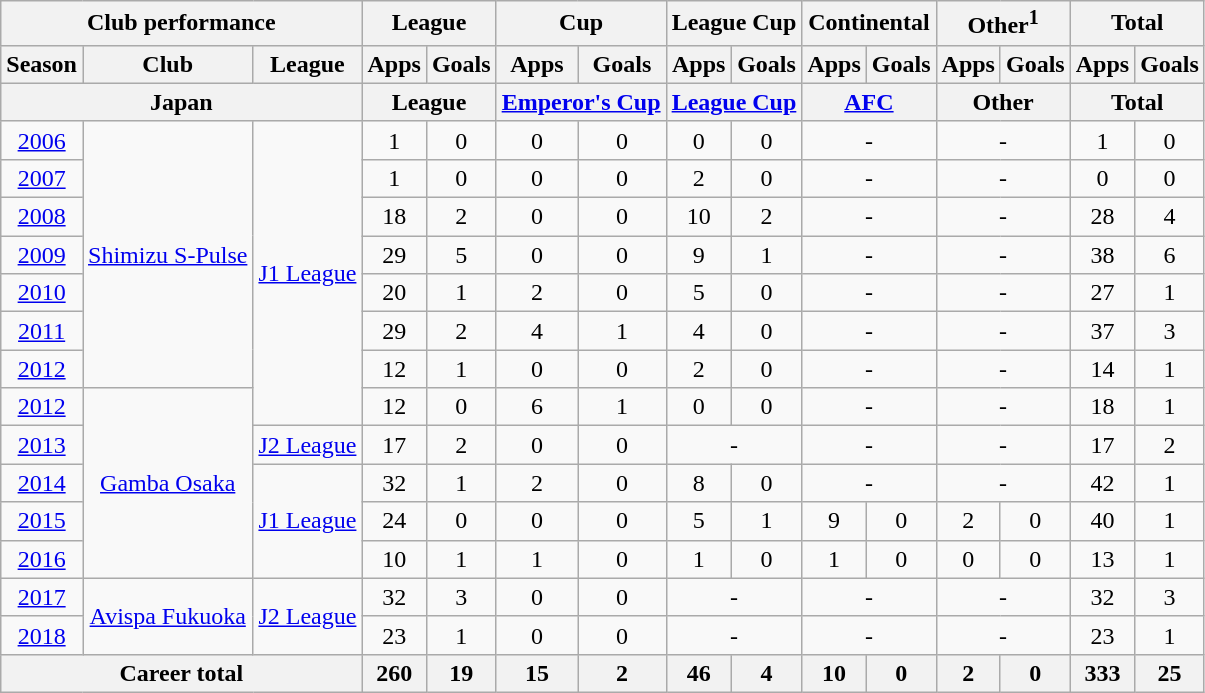<table class="wikitable" style="text-align:center;">
<tr>
<th colspan=3>Club performance</th>
<th colspan=2>League</th>
<th colspan=2>Cup</th>
<th colspan=2>League Cup</th>
<th colspan=2>Continental</th>
<th colspan=2>Other<sup>1</sup></th>
<th colspan=2>Total</th>
</tr>
<tr>
<th>Season</th>
<th>Club</th>
<th>League</th>
<th>Apps</th>
<th>Goals</th>
<th>Apps</th>
<th>Goals</th>
<th>Apps</th>
<th>Goals</th>
<th>Apps</th>
<th>Goals</th>
<th>Apps</th>
<th>Goals</th>
<th>Apps</th>
<th>Goals</th>
</tr>
<tr>
<th colspan=3>Japan</th>
<th colspan=2>League</th>
<th colspan=2><a href='#'>Emperor's Cup</a></th>
<th colspan=2><a href='#'>League Cup</a></th>
<th colspan=2><a href='#'>AFC</a></th>
<th colspan=2>Other</th>
<th colspan=2>Total</th>
</tr>
<tr>
<td><a href='#'>2006</a></td>
<td rowspan="7"><a href='#'>Shimizu S-Pulse</a></td>
<td rowspan="8"><a href='#'>J1 League</a></td>
<td>1</td>
<td>0</td>
<td>0</td>
<td>0</td>
<td>0</td>
<td>0</td>
<td colspan="2">-</td>
<td colspan="2">-</td>
<td>1</td>
<td>0</td>
</tr>
<tr>
<td><a href='#'>2007</a></td>
<td>1</td>
<td>0</td>
<td>0</td>
<td>0</td>
<td>2</td>
<td>0</td>
<td colspan="2">-</td>
<td colspan="2">-</td>
<td>0</td>
<td>0</td>
</tr>
<tr>
<td><a href='#'>2008</a></td>
<td>18</td>
<td>2</td>
<td>0</td>
<td>0</td>
<td>10</td>
<td>2</td>
<td colspan="2">-</td>
<td colspan="2">-</td>
<td>28</td>
<td>4</td>
</tr>
<tr>
<td><a href='#'>2009</a></td>
<td>29</td>
<td>5</td>
<td>0</td>
<td>0</td>
<td>9</td>
<td>1</td>
<td colspan="2">-</td>
<td colspan="2">-</td>
<td>38</td>
<td>6</td>
</tr>
<tr>
<td><a href='#'>2010</a></td>
<td>20</td>
<td>1</td>
<td>2</td>
<td>0</td>
<td>5</td>
<td>0</td>
<td colspan="2">-</td>
<td colspan="2">-</td>
<td>27</td>
<td>1</td>
</tr>
<tr>
<td><a href='#'>2011</a></td>
<td>29</td>
<td>2</td>
<td>4</td>
<td>1</td>
<td>4</td>
<td>0</td>
<td colspan="2">-</td>
<td colspan="2">-</td>
<td>37</td>
<td>3</td>
</tr>
<tr>
<td><a href='#'>2012</a></td>
<td>12</td>
<td>1</td>
<td>0</td>
<td>0</td>
<td>2</td>
<td>0</td>
<td colspan="2">-</td>
<td colspan="2">-</td>
<td>14</td>
<td>1</td>
</tr>
<tr>
<td><a href='#'>2012</a></td>
<td rowspan="5"><a href='#'>Gamba Osaka</a></td>
<td>12</td>
<td>0</td>
<td>6</td>
<td>1</td>
<td>0</td>
<td>0</td>
<td colspan="2">-</td>
<td colspan="2">-</td>
<td>18</td>
<td>1</td>
</tr>
<tr>
<td><a href='#'>2013</a></td>
<td><a href='#'>J2 League</a></td>
<td>17</td>
<td>2</td>
<td>0</td>
<td>0</td>
<td colspan="2">-</td>
<td colspan="2">-</td>
<td colspan="2">-</td>
<td>17</td>
<td>2</td>
</tr>
<tr>
<td><a href='#'>2014</a></td>
<td rowspan="3"><a href='#'>J1 League</a></td>
<td>32</td>
<td>1</td>
<td>2</td>
<td>0</td>
<td>8</td>
<td>0</td>
<td colspan="2">-</td>
<td colspan="2">-</td>
<td>42</td>
<td>1</td>
</tr>
<tr>
<td><a href='#'>2015</a></td>
<td>24</td>
<td>0</td>
<td>0</td>
<td>0</td>
<td>5</td>
<td>1</td>
<td>9</td>
<td>0</td>
<td>2</td>
<td>0</td>
<td>40</td>
<td>1</td>
</tr>
<tr>
<td><a href='#'>2016</a></td>
<td>10</td>
<td>1</td>
<td>1</td>
<td>0</td>
<td>1</td>
<td>0</td>
<td>1</td>
<td>0</td>
<td>0</td>
<td>0</td>
<td>13</td>
<td>1</td>
</tr>
<tr>
<td><a href='#'>2017</a></td>
<td rowspan="2"><a href='#'>Avispa Fukuoka</a></td>
<td rowspan="2"><a href='#'>J2 League</a></td>
<td>32</td>
<td>3</td>
<td>0</td>
<td>0</td>
<td colspan="2">-</td>
<td colspan="2">-</td>
<td colspan="2">-</td>
<td>32</td>
<td>3</td>
</tr>
<tr>
<td><a href='#'>2018</a></td>
<td>23</td>
<td>1</td>
<td>0</td>
<td>0</td>
<td colspan="2">-</td>
<td colspan="2">-</td>
<td colspan="2">-</td>
<td>23</td>
<td>1</td>
</tr>
<tr>
<th colspan=3>Career total</th>
<th>260</th>
<th>19</th>
<th>15</th>
<th>2</th>
<th>46</th>
<th>4</th>
<th>10</th>
<th>0</th>
<th>2</th>
<th>0</th>
<th>333</th>
<th>25</th>
</tr>
</table>
